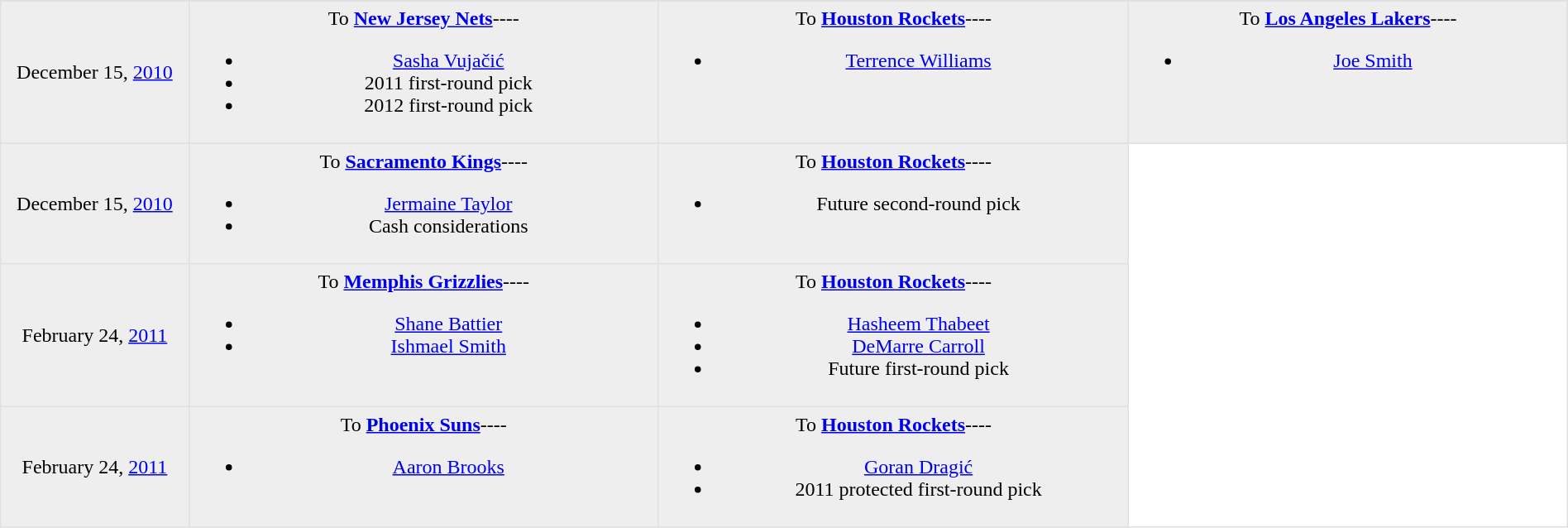<table border=1 style="border-collapse:collapse; text-align: center; width: 100%" bordercolor="#DFDFDF"  cellpadding="5">
<tr>
</tr>
<tr bgcolor="eeeeee">
<td style="width:12%">December 15, <a href='#'>2010</a><br></td>
<td style="width:30%" valign="top">To <strong><a href='#'>New Jersey Nets</a></strong>----<br><ul><li> <a href='#'>Sasha Vujačić</a></li><li>2011 first-round pick</li><li>2012 first-round pick</li></ul></td>
<td style="width:30%" valign="top">To <strong><a href='#'>Houston Rockets</a></strong>----<br><ul><li> <a href='#'>Terrence Williams</a></li></ul></td>
<td style="width:30%" valign="top">To <strong><a href='#'>Los Angeles Lakers</a></strong>----<br><ul><li> <a href='#'>Joe Smith</a></li></ul></td>
</tr>
<tr bgcolor="eeeeee">
<td style="width:12%">December 15, <a href='#'>2010</a><br></td>
<td style="width:30%" valign="top">To <strong><a href='#'>Sacramento Kings</a></strong>----<br><ul><li> <a href='#'>Jermaine Taylor</a></li><li>Cash considerations</li></ul></td>
<td style="width:30%" valign="top">To <strong><a href='#'>Houston Rockets</a></strong>----<br><ul><li>Future second-round pick</li></ul></td>
</tr>
<tr bgcolor="eeeeee">
<td style="width:12%">February 24, <a href='#'>2011</a><br></td>
<td style="width:30%" valign="top">To <strong><a href='#'>Memphis Grizzlies</a></strong>----<br><ul><li> <a href='#'>Shane Battier</a></li><li> <a href='#'>Ishmael Smith</a></li></ul></td>
<td style="width:30%" valign="top">To <strong><a href='#'>Houston Rockets</a></strong>----<br><ul><li> <a href='#'>Hasheem Thabeet</a></li><li> <a href='#'>DeMarre Carroll</a></li><li>Future first-round pick</li></ul></td>
</tr>
<tr bgcolor="eeeeee">
<td style="width:12%">February 24, <a href='#'>2011</a><br></td>
<td style="width:30%" valign="top">To <strong><a href='#'>Phoenix Suns</a></strong>----<br><ul><li> <a href='#'>Aaron Brooks</a></li></ul></td>
<td style="width:30%" valign="top">To <strong><a href='#'>Houston Rockets</a></strong>----<br><ul><li> <a href='#'>Goran Dragić</a></li><li>2011 protected first-round pick</li></ul></td>
</tr>
</table>
